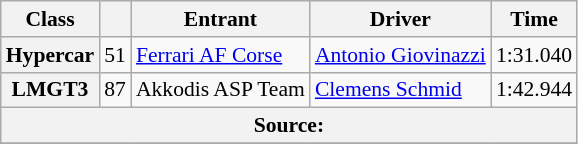<table class="wikitable" style="font-size:90%;">
<tr>
<th>Class</th>
<th></th>
<th>Entrant</th>
<th>Driver</th>
<th>Time</th>
</tr>
<tr>
<th>Hypercar</th>
<td style="text-align:center;">51</td>
<td> <a href='#'>Ferrari AF Corse</a></td>
<td> <a href='#'>Antonio Giovinazzi</a></td>
<td>1:31.040</td>
</tr>
<tr>
<th>LMGT3</th>
<td style="text-align:center;">87</td>
<td> Akkodis ASP Team</td>
<td> <a href='#'>Clemens Schmid</a></td>
<td>1:42.944</td>
</tr>
<tr>
<th colspan="6">Source:</th>
</tr>
<tr>
</tr>
</table>
